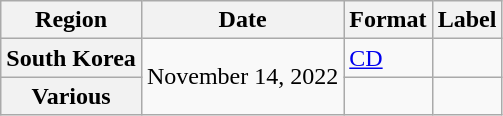<table class="wikitable plainrowheaders">
<tr>
<th scope="col">Region</th>
<th scope="col">Date</th>
<th scope="col">Format</th>
<th scope="col">Label</th>
</tr>
<tr>
<th scope="row">South Korea</th>
<td rowspan="2">November 14, 2022</td>
<td><a href='#'>CD</a></td>
<td></td>
</tr>
<tr>
<th scope="row">Various</th>
<td></td>
<td></td>
</tr>
</table>
